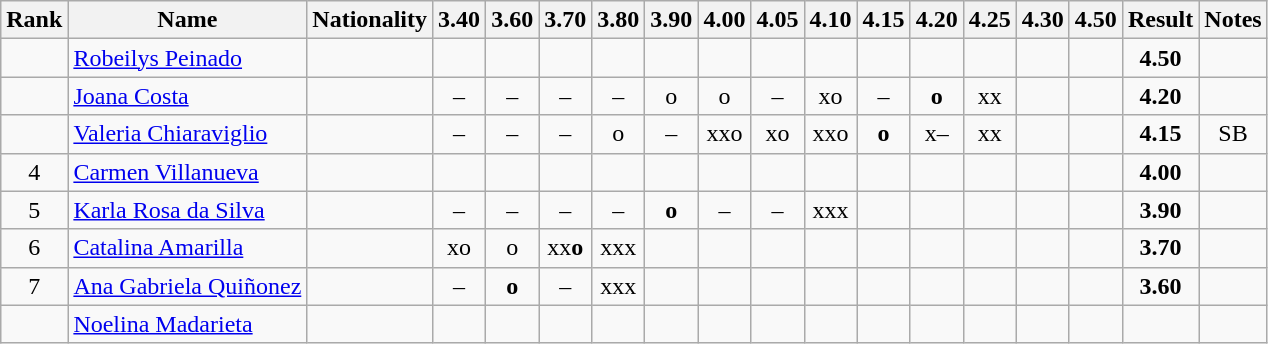<table class="wikitable sortable" style="text-align:center;font-size=95%">
<tr>
<th>Rank</th>
<th>Name</th>
<th>Nationality</th>
<th>3.40</th>
<th>3.60</th>
<th>3.70</th>
<th>3.80</th>
<th>3.90</th>
<th>4.00</th>
<th>4.05</th>
<th>4.10</th>
<th>4.15</th>
<th>4.20</th>
<th>4.25</th>
<th>4.30</th>
<th>4.50</th>
<th>Result</th>
<th>Notes</th>
</tr>
<tr>
<td></td>
<td align=left><a href='#'>Robeilys Peinado</a></td>
<td align=left></td>
<td></td>
<td></td>
<td></td>
<td></td>
<td></td>
<td></td>
<td></td>
<td></td>
<td></td>
<td></td>
<td></td>
<td></td>
<td></td>
<td><strong>4.50</strong></td>
<td></td>
</tr>
<tr>
<td></td>
<td align=left><a href='#'>Joana Costa</a></td>
<td align=left></td>
<td>–</td>
<td>–</td>
<td>–</td>
<td>–</td>
<td>o</td>
<td>o</td>
<td>–</td>
<td>xo</td>
<td>–</td>
<td><strong>o</strong></td>
<td>xx</td>
<td></td>
<td></td>
<td><strong>4.20</strong></td>
<td></td>
</tr>
<tr>
<td></td>
<td align=left><a href='#'>Valeria Chiaraviglio</a></td>
<td align=left></td>
<td>–</td>
<td>–</td>
<td>–</td>
<td>o</td>
<td>–</td>
<td>xxo</td>
<td>xo</td>
<td>xxo</td>
<td><strong>o</strong></td>
<td>x–</td>
<td>xx</td>
<td></td>
<td></td>
<td><strong>4.15</strong></td>
<td>SB</td>
</tr>
<tr>
<td>4</td>
<td align=left><a href='#'>Carmen Villanueva</a></td>
<td align=left></td>
<td></td>
<td></td>
<td></td>
<td></td>
<td></td>
<td></td>
<td></td>
<td></td>
<td></td>
<td></td>
<td></td>
<td></td>
<td></td>
<td><strong>4.00</strong></td>
<td></td>
</tr>
<tr>
<td>5</td>
<td align=left><a href='#'>Karla Rosa da Silva</a></td>
<td align=left></td>
<td>–</td>
<td>–</td>
<td>–</td>
<td>–</td>
<td><strong>o</strong></td>
<td>–</td>
<td>–</td>
<td>xxx</td>
<td></td>
<td></td>
<td></td>
<td></td>
<td></td>
<td><strong>3.90</strong></td>
<td></td>
</tr>
<tr>
<td>6</td>
<td align=left><a href='#'>Catalina Amarilla</a></td>
<td align=left></td>
<td>xo</td>
<td>o</td>
<td>xx<strong>o</strong></td>
<td>xxx</td>
<td></td>
<td></td>
<td></td>
<td></td>
<td></td>
<td></td>
<td></td>
<td></td>
<td></td>
<td><strong>3.70</strong></td>
<td></td>
</tr>
<tr>
<td>7</td>
<td align=left><a href='#'>Ana Gabriela Quiñonez</a></td>
<td align=left></td>
<td>–</td>
<td><strong>o</strong></td>
<td>–</td>
<td>xxx</td>
<td></td>
<td></td>
<td></td>
<td></td>
<td></td>
<td></td>
<td></td>
<td></td>
<td></td>
<td><strong>3.60</strong></td>
<td></td>
</tr>
<tr>
<td></td>
<td align=left><a href='#'>Noelina Madarieta</a></td>
<td align=left></td>
<td></td>
<td></td>
<td></td>
<td></td>
<td></td>
<td></td>
<td></td>
<td></td>
<td></td>
<td></td>
<td></td>
<td></td>
<td></td>
<td><strong></strong></td>
<td></td>
</tr>
</table>
